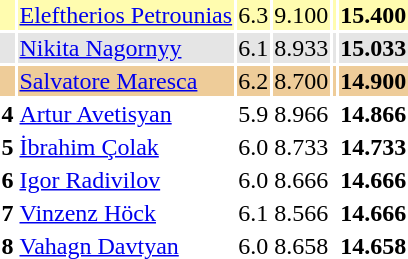<table>
<tr style="background: #fffcaf">
<th scope=row style="text-align:center"></th>
<td style="text-align:left;"> <a href='#'>Eleftherios Petrounias</a></td>
<td>6.3</td>
<td>9.100</td>
<td></td>
<td><strong>15.400</strong></td>
</tr>
<tr style="background: #e5e5e5">
<th scope=row style="text-align:center"></th>
<td style="text-align:left;"> <a href='#'>Nikita Nagornyy</a></td>
<td>6.1</td>
<td>8.933</td>
<td></td>
<td><strong>15.033</strong></td>
</tr>
<tr style="background:#ec9;">
<th scope=row style="text-align:center"></th>
<td style="text-align:left;"> <a href='#'>Salvatore Maresca</a></td>
<td>6.2</td>
<td>8.700</td>
<td></td>
<td><strong>14.900</strong></td>
</tr>
<tr>
<th scope=row style="text-align:center">4</th>
<td style="text-align:left;"> <a href='#'>Artur Avetisyan</a></td>
<td>5.9</td>
<td>8.966</td>
<td></td>
<td><strong>14.866</strong></td>
</tr>
<tr>
<th scope=row style="text-align:center">5</th>
<td style="text-align:left;"> <a href='#'> İbrahim Çolak</a></td>
<td>6.0</td>
<td>8.733</td>
<td></td>
<td><strong>14.733</strong></td>
</tr>
<tr>
<th scope=row style="text-align:center">6</th>
<td style="text-align:left;"> <a href='#'>Igor Radivilov</a></td>
<td>6.0</td>
<td>8.666</td>
<td></td>
<td><strong>14.666</strong></td>
</tr>
<tr>
<th scope=row style="text-align:center">7</th>
<td style="text-align:left;"> <a href='#'>Vinzenz Höck</a></td>
<td>6.1</td>
<td>8.566</td>
<td></td>
<td><strong>14.666</strong></td>
</tr>
<tr>
<th scope=row style="text-align:center">8</th>
<td style="text-align:left;"> <a href='#'>Vahagn Davtyan</a></td>
<td>6.0</td>
<td>8.658</td>
<td></td>
<td><strong>14.658</strong></td>
</tr>
</table>
